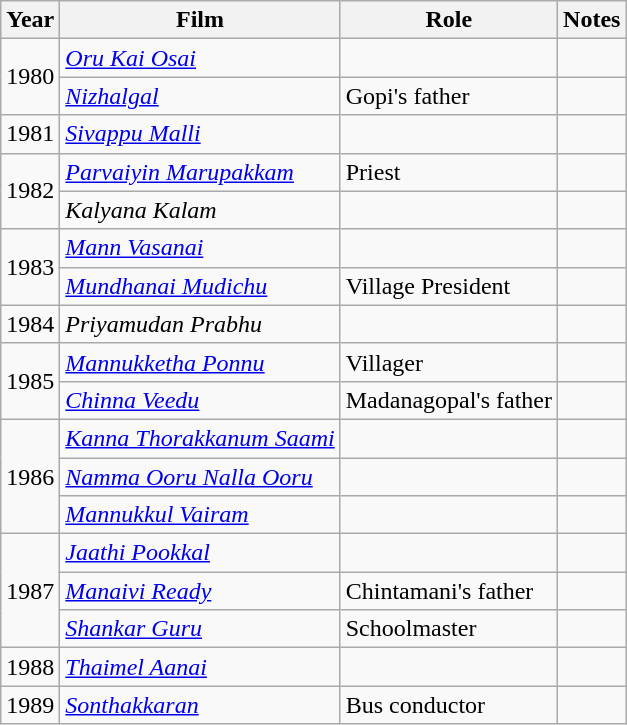<table class="wikitable sortable">
<tr>
<th>Year</th>
<th>Film</th>
<th>Role</th>
<th>Notes</th>
</tr>
<tr>
<td rowspan="2">1980</td>
<td><em><a href='#'>Oru Kai Osai</a></em></td>
<td></td>
<td></td>
</tr>
<tr>
<td><em><a href='#'>Nizhalgal</a></em></td>
<td>Gopi's father</td>
<td></td>
</tr>
<tr>
<td>1981</td>
<td><em><a href='#'>Sivappu Malli</a></em></td>
<td></td>
<td></td>
</tr>
<tr>
<td rowspan="2">1982</td>
<td><em><a href='#'>Parvaiyin Marupakkam</a></em></td>
<td>Priest</td>
<td></td>
</tr>
<tr>
<td><em>Kalyana Kalam</em></td>
<td></td>
<td></td>
</tr>
<tr>
<td rowspan="2">1983</td>
<td><em><a href='#'>Mann Vasanai</a></em></td>
<td></td>
<td></td>
</tr>
<tr>
<td><em><a href='#'>Mundhanai Mudichu</a></em></td>
<td>Village President</td>
<td></td>
</tr>
<tr>
<td>1984</td>
<td><em>Priyamudan Prabhu</em></td>
<td></td>
<td></td>
</tr>
<tr>
<td rowspan="2">1985</td>
<td><em><a href='#'>Mannukketha Ponnu</a></em></td>
<td>Villager</td>
<td></td>
</tr>
<tr>
<td><em><a href='#'>Chinna Veedu</a></em></td>
<td>Madanagopal's father</td>
<td></td>
</tr>
<tr>
<td rowspan="3">1986</td>
<td><em><a href='#'>Kanna Thorakkanum Saami</a></em></td>
<td></td>
<td></td>
</tr>
<tr>
<td><em><a href='#'>Namma Ooru Nalla Ooru</a></em></td>
<td></td>
<td></td>
</tr>
<tr>
<td><em><a href='#'>Mannukkul Vairam</a></em></td>
<td></td>
<td></td>
</tr>
<tr>
<td rowspan="3">1987</td>
<td><em><a href='#'>Jaathi Pookkal</a></em></td>
<td></td>
<td></td>
</tr>
<tr>
<td><em><a href='#'>Manaivi Ready</a></em></td>
<td>Chintamani's father</td>
<td></td>
</tr>
<tr>
<td><a href='#'><em>Shankar Guru</em></a></td>
<td>Schoolmaster</td>
<td></td>
</tr>
<tr>
<td>1988</td>
<td><em><a href='#'>Thaimel Aanai</a></em></td>
<td></td>
<td></td>
</tr>
<tr>
<td>1989</td>
<td><em><a href='#'>Sonthakkaran</a></em></td>
<td>Bus conductor</td>
<td></td>
</tr>
</table>
